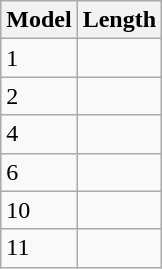<table class="wikitable">
<tr>
<th>Model</th>
<th>Length</th>
</tr>
<tr>
<td>1</td>
<td></td>
</tr>
<tr>
<td>2</td>
<td></td>
</tr>
<tr>
<td>4</td>
<td></td>
</tr>
<tr>
<td>6</td>
<td></td>
</tr>
<tr>
<td>10</td>
<td></td>
</tr>
<tr>
<td>11</td>
<td></td>
</tr>
</table>
